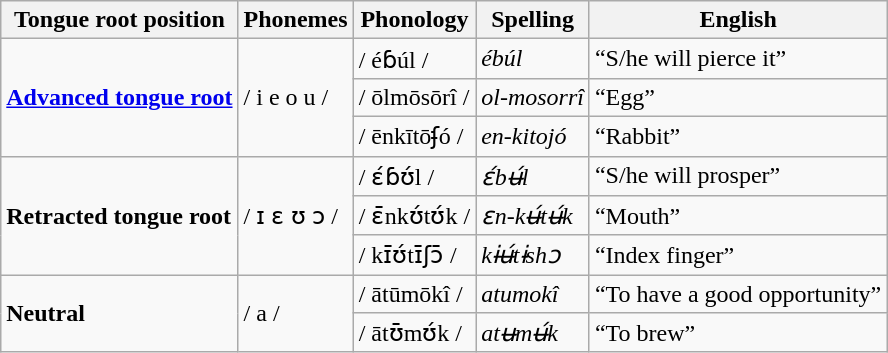<table class="wikitable">
<tr>
<th>Tongue root position</th>
<th>Phonemes</th>
<th>Phonology</th>
<th>Spelling</th>
<th>English</th>
</tr>
<tr>
<td rowspan="3"><a href='#'><strong>Advanced tongue root</strong></a></td>
<td rowspan="3">/ i e o u /</td>
<td>/ éɓúl /</td>
<td><em>ébúl</em></td>
<td>“S/he will pierce it”</td>
</tr>
<tr>
<td>/ ōlmōsōrî /</td>
<td><em>ol-mosorrî</em></td>
<td>“Egg”</td>
</tr>
<tr>
<td>/ ēnkītōʄó /</td>
<td><em>en-kitojó</em></td>
<td>“Rabbit”</td>
</tr>
<tr>
<td rowspan="3"><strong>Retracted tongue root</strong></td>
<td rowspan="3">/ ɪ ɛ ʊ ɔ /</td>
<td>/ ɛ́ɓʊ́l /</td>
<td><em>ɛ́bʉ́l</em></td>
<td>“S/he will prosper”</td>
</tr>
<tr>
<td>/ ɛ̄nkʊ́tʊ́k /</td>
<td><em>ɛn-kʉ́tʉ́k</em></td>
<td>“Mouth”</td>
</tr>
<tr>
<td>/ kɪ̄ʊ́tɪ̄ʃɔ̄ /</td>
<td><em>kɨʉ́tɨshɔ</em></td>
<td>“Index finger”</td>
</tr>
<tr>
<td rowspan="2"><strong>Neutral</strong></td>
<td rowspan="2">/ a /</td>
<td>/ ātūmōkî /</td>
<td><em>atumokî</em></td>
<td>“To have a good opportunity”</td>
</tr>
<tr>
<td>/ ātʊ̄mʊ́k /</td>
<td><em>atʉmʉ́k</em></td>
<td>“To brew”</td>
</tr>
</table>
